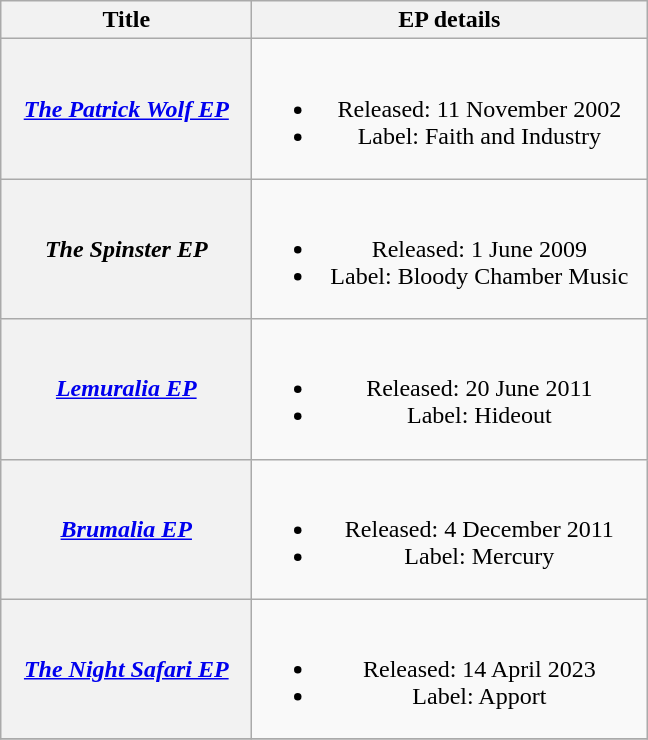<table class="wikitable plainrowheaders" style="text-align:center;" border="1">
<tr>
<th scope="col" style="width:10em;">Title</th>
<th scope="col" style="width:16em;">EP details</th>
</tr>
<tr>
<th scope="row"><em><a href='#'>The Patrick Wolf EP</a></em></th>
<td><br><ul><li>Released: 11 November 2002</li><li>Label: Faith and Industry</li></ul></td>
</tr>
<tr>
<th scope="row"><em>The Spinster EP</em></th>
<td><br><ul><li>Released: 1 June 2009</li><li>Label: Bloody Chamber Music</li></ul></td>
</tr>
<tr>
<th scope="row"><em><a href='#'>Lemuralia EP</a></em></th>
<td><br><ul><li>Released: 20 June 2011</li><li>Label: Hideout</li></ul></td>
</tr>
<tr>
<th scope="row"><em><a href='#'>Brumalia EP</a></em></th>
<td><br><ul><li>Released: 4 December 2011</li><li>Label: Mercury</li></ul></td>
</tr>
<tr>
<th scope="row"><em><a href='#'>The Night Safari EP</a></em></th>
<td><br><ul><li>Released: 14 April 2023</li><li>Label: Apport</li></ul></td>
</tr>
<tr>
</tr>
</table>
